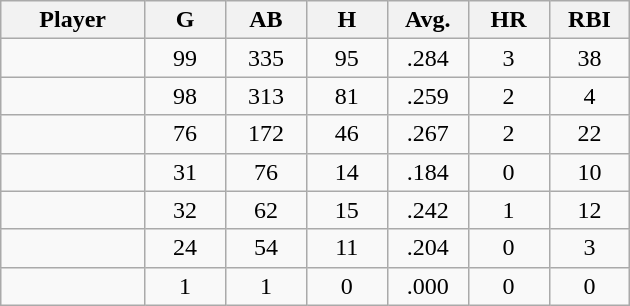<table class="wikitable sortable">
<tr>
<th bgcolor="#DDDDFF" width="16%">Player</th>
<th bgcolor="#DDDDFF" width="9%">G</th>
<th bgcolor="#DDDDFF" width="9%">AB</th>
<th bgcolor="#DDDDFF" width="9%">H</th>
<th bgcolor="#DDDDFF" width="9%">Avg.</th>
<th bgcolor="#DDDDFF" width="9%">HR</th>
<th bgcolor="#DDDDFF" width="9%">RBI</th>
</tr>
<tr align="center">
<td></td>
<td>99</td>
<td>335</td>
<td>95</td>
<td>.284</td>
<td>3</td>
<td>38</td>
</tr>
<tr align="center">
<td></td>
<td>98</td>
<td>313</td>
<td>81</td>
<td>.259</td>
<td>2</td>
<td>4</td>
</tr>
<tr align="center">
<td></td>
<td>76</td>
<td>172</td>
<td>46</td>
<td>.267</td>
<td>2</td>
<td>22</td>
</tr>
<tr align="center">
<td></td>
<td>31</td>
<td>76</td>
<td>14</td>
<td>.184</td>
<td>0</td>
<td>10</td>
</tr>
<tr align="center">
<td></td>
<td>32</td>
<td>62</td>
<td>15</td>
<td>.242</td>
<td>1</td>
<td>12</td>
</tr>
<tr align="center">
<td></td>
<td>24</td>
<td>54</td>
<td>11</td>
<td>.204</td>
<td>0</td>
<td>3</td>
</tr>
<tr align="center">
<td></td>
<td>1</td>
<td>1</td>
<td>0</td>
<td>.000</td>
<td>0</td>
<td>0</td>
</tr>
</table>
